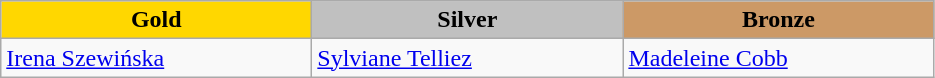<table class="wikitable" style="text-align:left">
<tr align="center">
<td width=200 bgcolor=gold><strong>Gold</strong></td>
<td width=200 bgcolor=silver><strong>Silver</strong></td>
<td width=200 bgcolor=CC9966><strong>Bronze</strong></td>
</tr>
<tr>
<td><a href='#'>Irena Szewińska</a><br><em></em></td>
<td><a href='#'>Sylviane Telliez</a><br><em></em></td>
<td><a href='#'>Madeleine Cobb</a><br><em></em></td>
</tr>
</table>
